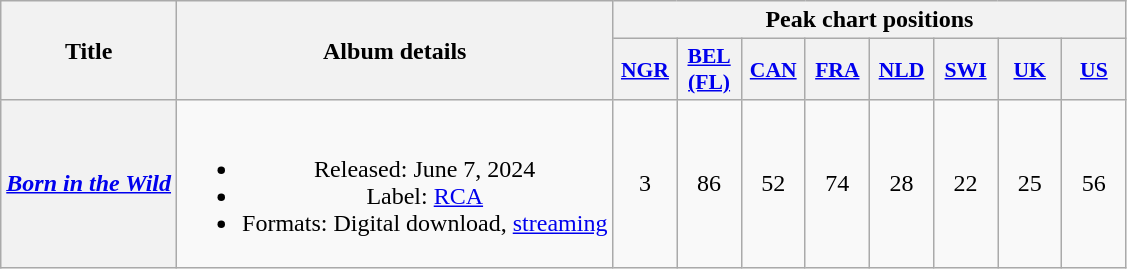<table class="wikitable plainrowheaders" style="text-align:center;">
<tr>
<th scope="col" rowspan="2">Title</th>
<th scope="col" rowspan="2">Album details</th>
<th colspan="8">Peak chart positions</th>
</tr>
<tr>
<th scope="col" style="width:2.5em;font-size:90%;"><a href='#'>NGR</a><br></th>
<th scope="col" style="width:2.5em;font-size:90%;"><a href='#'>BEL<br>(FL)</a><br></th>
<th scope="col" style="width:2.5em;font-size:90%;"><a href='#'>CAN</a><br></th>
<th scope="col" style="width:2.5em;font-size:90%;"><a href='#'>FRA</a><br></th>
<th scope="col" style="width:2.5em;font-size:90%;"><a href='#'>NLD</a><br></th>
<th scope="col" style="width:2.5em;font-size:90%;"><a href='#'>SWI</a><br></th>
<th scope="col" style="width:2.5em;font-size:90%;"><a href='#'>UK</a><br></th>
<th scope="col" style="width:2.5em;font-size:90%;"><a href='#'>US</a><br></th>
</tr>
<tr>
<th scope="row"><em><a href='#'>Born in the Wild</a></em></th>
<td><br><ul><li>Released: June 7, 2024</li><li>Label: <a href='#'>RCA</a></li><li>Formats: Digital download, <a href='#'>streaming</a></li></ul></td>
<td>3</td>
<td>86</td>
<td>52</td>
<td>74</td>
<td>28</td>
<td>22</td>
<td>25</td>
<td>56</td>
</tr>
</table>
